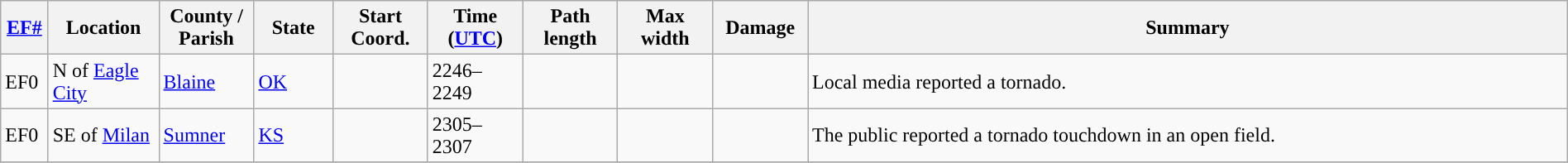<table class="wikitable sortable" style="width:100%;">
<tr>
<th scope="col" width="3%" align="center"><a href='#'>EF#</a></th>
<th scope="col" width="7%" align="center" class="unsortable">Location</th>
<th scope="col" width="6%" align="center" class="unsortable">County / Parish</th>
<th scope="col" width="5%" align="center">State</th>
<th scope="col" width="6%" align="center">Start Coord.</th>
<th scope="col" width="6%" align="center">Time (<a href='#'>UTC</a>)</th>
<th scope="col" width="6%" align="center">Path length</th>
<th scope="col" width="6%" align="center">Max width</th>
<th scope="col" width="6%" align="center">Damage</th>
<th scope="col" width="48%" class="unsortable" align="center">Summary</th>
</tr>
<tr>
<td>EF0</td>
<td>N of <a href='#'>Eagle City</a></td>
<td><a href='#'>Blaine</a></td>
<td><a href='#'>OK</a></td>
<td></td>
<td>2246–2249</td>
<td></td>
<td></td>
<td></td>
<td>Local media reported a tornado.</td>
</tr>
<tr>
<td>EF0</td>
<td>SE of <a href='#'>Milan</a></td>
<td><a href='#'>Sumner</a></td>
<td><a href='#'>KS</a></td>
<td></td>
<td>2305–2307</td>
<td></td>
<td></td>
<td></td>
<td>The public reported a tornado touchdown in an open field.</td>
</tr>
<tr>
</tr>
</table>
